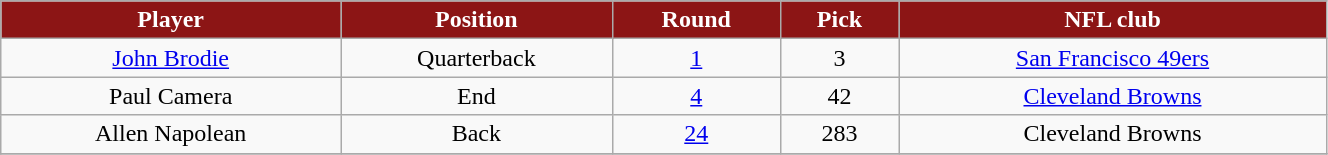<table class="wikitable" width="70%">
<tr align="center"  style="background: #8C1515;color:#FFFFFF;">
<td><strong>Player</strong></td>
<td><strong>Position</strong></td>
<td><strong>Round</strong></td>
<td><strong>Pick</strong></td>
<td><strong>NFL club</strong></td>
</tr>
<tr align="center" bgcolor="">
<td><a href='#'>John Brodie</a></td>
<td>Quarterback</td>
<td><a href='#'>1</a></td>
<td>3</td>
<td><a href='#'>San Francisco 49ers</a></td>
</tr>
<tr align="center" bgcolor="">
<td>Paul Camera</td>
<td>End</td>
<td><a href='#'>4</a></td>
<td>42</td>
<td><a href='#'>Cleveland Browns</a></td>
</tr>
<tr align="center" bgcolor="">
<td>Allen Napolean</td>
<td>Back</td>
<td><a href='#'>24</a></td>
<td>283</td>
<td>Cleveland Browns</td>
</tr>
<tr align="center" bgcolor="">
</tr>
</table>
